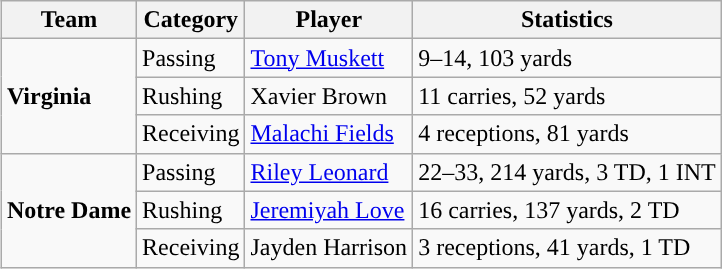<table class="wikitable" style="float: right;">
<tr>
<th>Team</th>
<th>Category</th>
<th>Player</th>
<th>Statistics</th>
</tr>
<tr>
<td rowspan=3><strong>Virginia</strong></td>
<td>Passing</td>
<td><a href='#'>Tony Muskett</a></td>
<td>9–14, 103 yards</td>
</tr>
<tr>
<td>Rushing</td>
<td>Xavier Brown</td>
<td>11 carries, 52 yards</td>
</tr>
<tr>
<td>Receiving</td>
<td><a href='#'>Malachi Fields</a></td>
<td>4 receptions, 81 yards</td>
</tr>
<tr>
<td rowspan=3><strong>Notre Dame</strong></td>
<td>Passing</td>
<td><a href='#'>Riley Leonard</a></td>
<td>22–33, 214 yards, 3 TD, 1 INT</td>
</tr>
<tr>
<td>Rushing</td>
<td><a href='#'>Jeremiyah Love</a></td>
<td>16 carries, 137 yards, 2 TD</td>
</tr>
<tr>
<td>Receiving</td>
<td>Jayden Harrison</td>
<td>3 receptions, 41 yards, 1 TD</td>
</tr>
</table>
